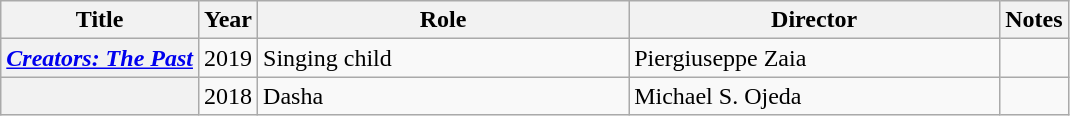<table class="wikitable plainrowheaders sortable">
<tr>
<th scope="col">Title</th>
<th scope="col">Year</th>
<th scope="col" style="width: 15em;">Role</th>
<th scope="col" style="width: 15em;">Director</th>
<th scope="col" class="unsortable">Notes</th>
</tr>
<tr>
<th scope=row><em><a href='#'>Creators: The Past</a></em></th>
<td>2019</td>
<td>Singing child</td>
<td>Piergiuseppe Zaia</td>
<td></td>
</tr>
<tr>
<th scope=row><em></em></th>
<td>2018</td>
<td>Dasha</td>
<td>Michael S. Ojeda</td>
<td></td>
</tr>
</table>
